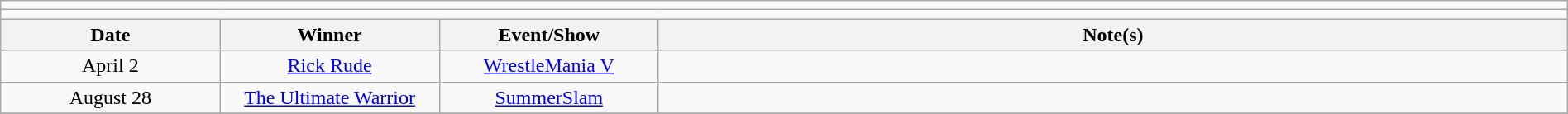<table class="wikitable" style="text-align:center; width:100%;">
<tr>
<td colspan="5"></td>
</tr>
<tr>
<td colspan="5"><strong></strong></td>
</tr>
<tr>
<th width="14%">Date</th>
<th width="14%">Winner</th>
<th width="14%">Event/Show</th>
<th width="58%">Note(s)</th>
</tr>
<tr>
<td>April 2</td>
<td><a href='#'>Rick Rude</a></td>
<td><a href='#'>WrestleMania V</a></td>
<td align=left></td>
</tr>
<tr>
<td>August 28</td>
<td><a href='#'>The Ultimate Warrior</a></td>
<td><a href='#'>SummerSlam</a></td>
<td align=left></td>
</tr>
<tr>
</tr>
</table>
